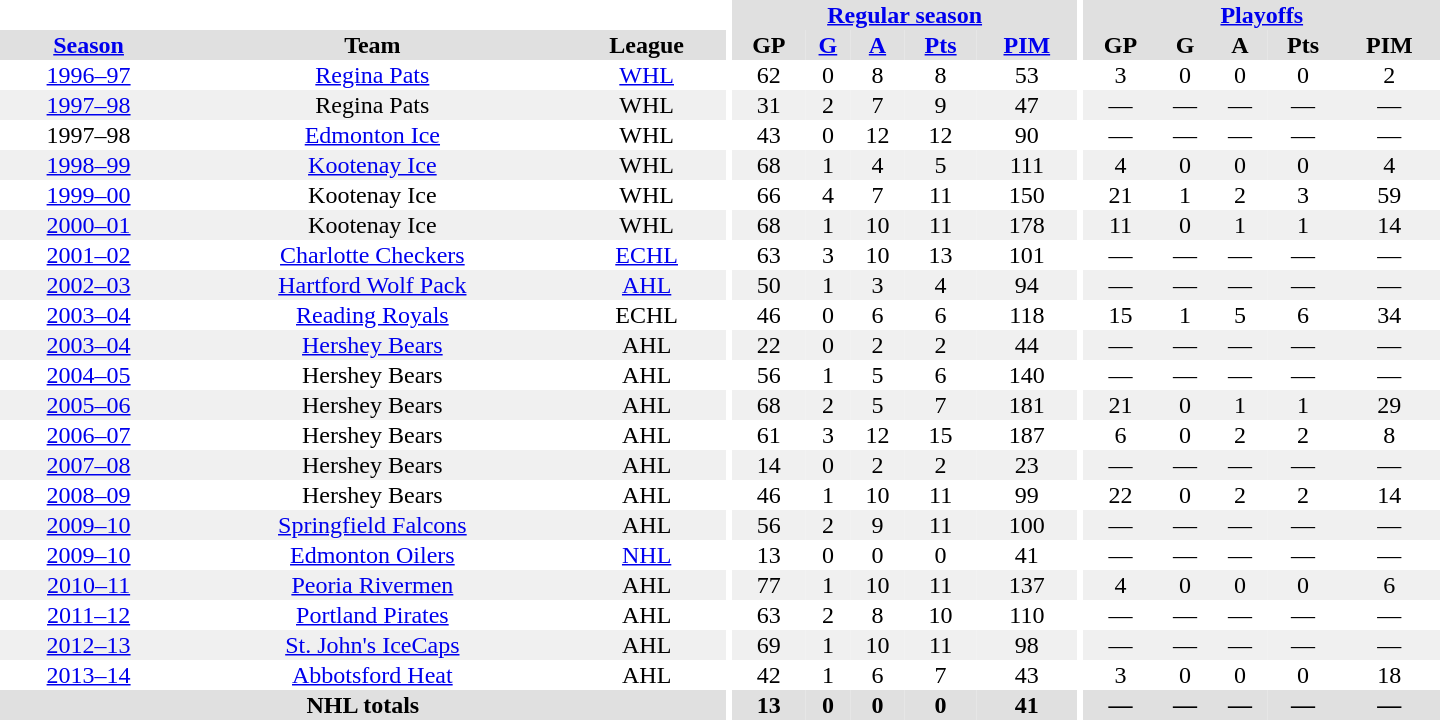<table border="0" cellpadding="1" cellspacing="0" style="text-align:center; width:60em">
<tr bgcolor="#e0e0e0">
<th colspan="3" bgcolor="#ffffff"></th>
<th rowspan="99" bgcolor="#ffffff"></th>
<th colspan="5"><a href='#'>Regular season</a></th>
<th rowspan="99" bgcolor="#ffffff"></th>
<th colspan="5"><a href='#'>Playoffs</a></th>
</tr>
<tr bgcolor="#e0e0e0">
<th><a href='#'>Season</a></th>
<th>Team</th>
<th>League</th>
<th>GP</th>
<th><a href='#'>G</a></th>
<th><a href='#'>A</a></th>
<th><a href='#'>Pts</a></th>
<th><a href='#'>PIM</a></th>
<th>GP</th>
<th>G</th>
<th>A</th>
<th>Pts</th>
<th>PIM</th>
</tr>
<tr ALIGN="center">
<td><a href='#'>1996–97</a></td>
<td><a href='#'>Regina Pats</a></td>
<td><a href='#'>WHL</a></td>
<td>62</td>
<td>0</td>
<td>8</td>
<td>8</td>
<td>53</td>
<td>3</td>
<td>0</td>
<td>0</td>
<td>0</td>
<td>2</td>
</tr>
<tr ALIGN="center" bgcolor="#f0f0f0">
<td><a href='#'>1997–98</a></td>
<td>Regina Pats</td>
<td>WHL</td>
<td>31</td>
<td>2</td>
<td>7</td>
<td>9</td>
<td>47</td>
<td>—</td>
<td>—</td>
<td>—</td>
<td>—</td>
<td>—</td>
</tr>
<tr ALIGN="center">
<td>1997–98</td>
<td><a href='#'>Edmonton Ice</a></td>
<td>WHL</td>
<td>43</td>
<td>0</td>
<td>12</td>
<td>12</td>
<td>90</td>
<td>—</td>
<td>—</td>
<td>—</td>
<td>—</td>
<td>—</td>
</tr>
<tr ALIGN="center" bgcolor="#f0f0f0">
<td><a href='#'>1998–99</a></td>
<td><a href='#'>Kootenay Ice</a></td>
<td>WHL</td>
<td>68</td>
<td>1</td>
<td>4</td>
<td>5</td>
<td>111</td>
<td>4</td>
<td>0</td>
<td>0</td>
<td>0</td>
<td>4</td>
</tr>
<tr ALIGN="center">
<td><a href='#'>1999–00</a></td>
<td>Kootenay Ice</td>
<td>WHL</td>
<td>66</td>
<td>4</td>
<td>7</td>
<td>11</td>
<td>150</td>
<td>21</td>
<td>1</td>
<td>2</td>
<td>3</td>
<td>59</td>
</tr>
<tr ALIGN="center" bgcolor="#f0f0f0">
<td><a href='#'>2000–01</a></td>
<td>Kootenay Ice</td>
<td>WHL</td>
<td>68</td>
<td>1</td>
<td>10</td>
<td>11</td>
<td>178</td>
<td>11</td>
<td>0</td>
<td>1</td>
<td>1</td>
<td>14</td>
</tr>
<tr ALIGN="center">
<td><a href='#'>2001–02</a></td>
<td><a href='#'>Charlotte Checkers</a></td>
<td><a href='#'>ECHL</a></td>
<td>63</td>
<td>3</td>
<td>10</td>
<td>13</td>
<td>101</td>
<td>—</td>
<td>—</td>
<td>—</td>
<td>—</td>
<td>—</td>
</tr>
<tr ALIGN="center" bgcolor="#f0f0f0">
<td><a href='#'>2002–03</a></td>
<td><a href='#'>Hartford Wolf Pack</a></td>
<td><a href='#'>AHL</a></td>
<td>50</td>
<td>1</td>
<td>3</td>
<td>4</td>
<td>94</td>
<td>—</td>
<td>—</td>
<td>—</td>
<td>—</td>
<td>—</td>
</tr>
<tr ALIGN="center">
<td><a href='#'>2003–04</a></td>
<td><a href='#'>Reading Royals</a></td>
<td>ECHL</td>
<td>46</td>
<td>0</td>
<td>6</td>
<td>6</td>
<td>118</td>
<td>15</td>
<td>1</td>
<td>5</td>
<td>6</td>
<td>34</td>
</tr>
<tr ALIGN="center" bgcolor="#f0f0f0">
<td><a href='#'>2003–04</a></td>
<td><a href='#'>Hershey Bears</a></td>
<td>AHL</td>
<td>22</td>
<td>0</td>
<td>2</td>
<td>2</td>
<td>44</td>
<td>—</td>
<td>—</td>
<td>—</td>
<td>—</td>
<td>—</td>
</tr>
<tr ALIGN="center">
<td><a href='#'>2004–05</a></td>
<td>Hershey Bears</td>
<td>AHL</td>
<td>56</td>
<td>1</td>
<td>5</td>
<td>6</td>
<td>140</td>
<td>—</td>
<td>—</td>
<td>—</td>
<td>—</td>
<td>—</td>
</tr>
<tr ALIGN="center" bgcolor="#f0f0f0">
<td><a href='#'>2005–06</a></td>
<td>Hershey Bears</td>
<td>AHL</td>
<td>68</td>
<td>2</td>
<td>5</td>
<td>7</td>
<td>181</td>
<td>21</td>
<td>0</td>
<td>1</td>
<td>1</td>
<td>29</td>
</tr>
<tr ALIGN="center">
<td><a href='#'>2006–07</a></td>
<td>Hershey Bears</td>
<td>AHL</td>
<td>61</td>
<td>3</td>
<td>12</td>
<td>15</td>
<td>187</td>
<td>6</td>
<td>0</td>
<td>2</td>
<td>2</td>
<td>8</td>
</tr>
<tr ALIGN="center" bgcolor="#f0f0f0">
<td><a href='#'>2007–08</a></td>
<td>Hershey Bears</td>
<td>AHL</td>
<td>14</td>
<td>0</td>
<td>2</td>
<td>2</td>
<td>23</td>
<td>—</td>
<td>—</td>
<td>—</td>
<td>—</td>
<td>—</td>
</tr>
<tr ALIGN="center">
<td><a href='#'>2008–09</a></td>
<td>Hershey Bears</td>
<td>AHL</td>
<td>46</td>
<td>1</td>
<td>10</td>
<td>11</td>
<td>99</td>
<td>22</td>
<td>0</td>
<td>2</td>
<td>2</td>
<td>14</td>
</tr>
<tr ALIGN="center" bgcolor="#f0f0f0">
<td><a href='#'>2009–10</a></td>
<td><a href='#'>Springfield Falcons</a></td>
<td>AHL</td>
<td>56</td>
<td>2</td>
<td>9</td>
<td>11</td>
<td>100</td>
<td>—</td>
<td>—</td>
<td>—</td>
<td>—</td>
<td>—</td>
</tr>
<tr ALIGN="center">
<td><a href='#'>2009–10</a></td>
<td><a href='#'>Edmonton Oilers</a></td>
<td><a href='#'>NHL</a></td>
<td>13</td>
<td>0</td>
<td>0</td>
<td>0</td>
<td>41</td>
<td>—</td>
<td>—</td>
<td>—</td>
<td>—</td>
<td>—</td>
</tr>
<tr ALIGN="center" bgcolor="#f0f0f0">
<td><a href='#'>2010–11</a></td>
<td><a href='#'>Peoria Rivermen</a></td>
<td>AHL</td>
<td>77</td>
<td>1</td>
<td>10</td>
<td>11</td>
<td>137</td>
<td>4</td>
<td>0</td>
<td>0</td>
<td>0</td>
<td>6</td>
</tr>
<tr ALIGN="center">
<td><a href='#'>2011–12</a></td>
<td><a href='#'>Portland Pirates</a></td>
<td>AHL</td>
<td>63</td>
<td>2</td>
<td>8</td>
<td>10</td>
<td>110</td>
<td>—</td>
<td>—</td>
<td>—</td>
<td>—</td>
<td>—</td>
</tr>
<tr ALIGN="center" bgcolor="#f0f0f0">
<td><a href='#'>2012–13</a></td>
<td><a href='#'>St. John's IceCaps</a></td>
<td>AHL</td>
<td>69</td>
<td>1</td>
<td>10</td>
<td>11</td>
<td>98</td>
<td>—</td>
<td>—</td>
<td>—</td>
<td>—</td>
<td>—</td>
</tr>
<tr ALIGN="center">
<td><a href='#'>2013–14</a></td>
<td><a href='#'>Abbotsford Heat</a></td>
<td>AHL</td>
<td>42</td>
<td>1</td>
<td>6</td>
<td>7</td>
<td>43</td>
<td>3</td>
<td>0</td>
<td>0</td>
<td>0</td>
<td>18</td>
</tr>
<tr bgcolor="#e0e0e0">
<th colspan="3">NHL totals</th>
<th>13</th>
<th>0</th>
<th>0</th>
<th>0</th>
<th>41</th>
<th>—</th>
<th>—</th>
<th>—</th>
<th>—</th>
<th>—</th>
</tr>
</table>
